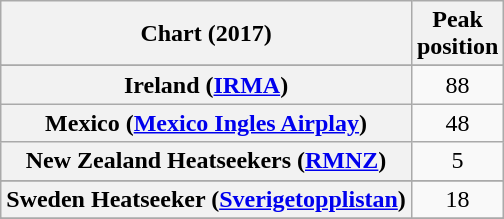<table class="wikitable sortable plainrowheaders" style="text-align:center">
<tr>
<th scope="col">Chart (2017)</th>
<th scope="col">Peak<br>position</th>
</tr>
<tr>
</tr>
<tr>
</tr>
<tr>
</tr>
<tr>
<th scope="row">Ireland (<a href='#'>IRMA</a>)</th>
<td>88</td>
</tr>
<tr>
<th scope="row">Mexico (<a href='#'>Mexico Ingles Airplay</a>)</th>
<td>48</td>
</tr>
<tr>
<th scope="row">New Zealand Heatseekers (<a href='#'>RMNZ</a>)</th>
<td>5</td>
</tr>
<tr>
</tr>
<tr>
<th scope="row">Sweden Heatseeker (<a href='#'>Sverigetopplistan</a>)</th>
<td>18</td>
</tr>
<tr>
</tr>
<tr>
</tr>
<tr>
</tr>
</table>
